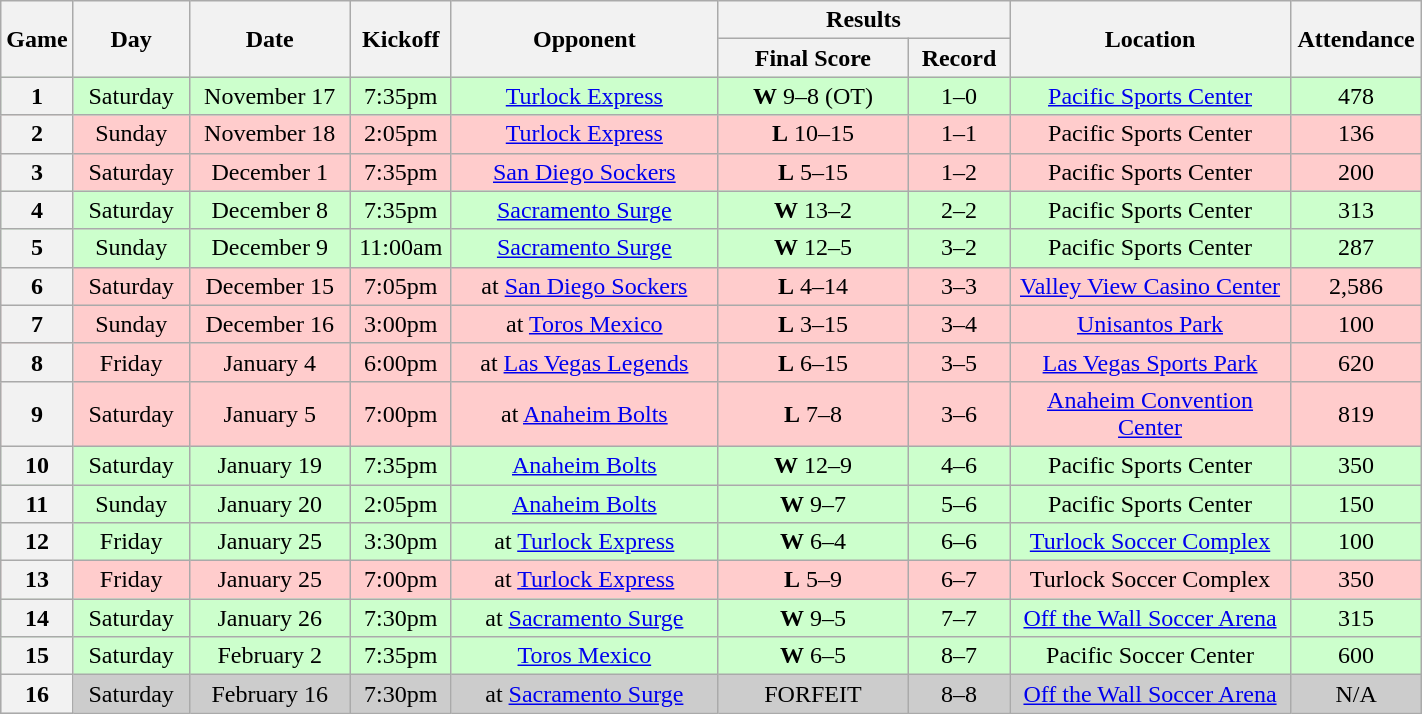<table class="wikitable">
<tr>
<th rowspan="2" width="40">Game</th>
<th rowspan="2" width="70">Day</th>
<th rowspan="2" width="100">Date</th>
<th rowspan="2" width="60">Kickoff</th>
<th rowspan="2" width="170">Opponent</th>
<th colspan="2" width="180">Results</th>
<th rowspan="2" width="180">Location</th>
<th rowspan="2" width="80">Attendance</th>
</tr>
<tr>
<th width="120">Final Score</th>
<th width="60">Record</th>
</tr>
<tr align="center" bgcolor="#CCFFCC">
<th>1</th>
<td>Saturday</td>
<td>November 17</td>
<td>7:35pm</td>
<td><a href='#'>Turlock Express</a></td>
<td><strong>W</strong> 9–8 (OT)</td>
<td>1–0</td>
<td><a href='#'>Pacific Sports Center</a></td>
<td>478</td>
</tr>
<tr align="center" bgcolor="#FFCCCC">
<th>2</th>
<td>Sunday</td>
<td>November 18</td>
<td>2:05pm</td>
<td><a href='#'>Turlock Express</a></td>
<td><strong>L</strong> 10–15</td>
<td>1–1</td>
<td>Pacific Sports Center</td>
<td>136</td>
</tr>
<tr align="center" bgcolor="#FFCCCC">
<th>3</th>
<td>Saturday</td>
<td>December 1</td>
<td>7:35pm</td>
<td><a href='#'>San Diego Sockers</a></td>
<td><strong>L</strong> 5–15</td>
<td>1–2</td>
<td>Pacific Sports Center</td>
<td>200</td>
</tr>
<tr align="center" bgcolor="#CCFFCC">
<th>4</th>
<td>Saturday</td>
<td>December 8</td>
<td>7:35pm</td>
<td><a href='#'>Sacramento Surge</a></td>
<td><strong>W</strong> 13–2</td>
<td>2–2</td>
<td>Pacific Sports Center</td>
<td>313</td>
</tr>
<tr align="center" bgcolor="#CCFFCC">
<th>5</th>
<td>Sunday</td>
<td>December 9</td>
<td>11:00am</td>
<td><a href='#'>Sacramento Surge</a></td>
<td><strong>W</strong> 12–5</td>
<td>3–2</td>
<td>Pacific Sports Center</td>
<td>287</td>
</tr>
<tr align="center" bgcolor="#FFCCCC">
<th>6</th>
<td>Saturday</td>
<td>December 15</td>
<td>7:05pm</td>
<td>at <a href='#'>San Diego Sockers</a></td>
<td><strong>L</strong> 4–14</td>
<td>3–3</td>
<td><a href='#'>Valley View Casino Center</a></td>
<td>2,586</td>
</tr>
<tr align="center" bgcolor="#FFCCCC">
<th>7</th>
<td>Sunday</td>
<td>December 16</td>
<td>3:00pm</td>
<td>at <a href='#'>Toros Mexico</a></td>
<td><strong>L</strong> 3–15</td>
<td>3–4</td>
<td><a href='#'>Unisantos Park</a></td>
<td>100</td>
</tr>
<tr align="center" bgcolor="#FFCCCC">
<th>8</th>
<td>Friday</td>
<td>January 4</td>
<td>6:00pm</td>
<td>at <a href='#'>Las Vegas Legends</a></td>
<td><strong>L</strong> 6–15</td>
<td>3–5</td>
<td><a href='#'>Las Vegas Sports Park</a></td>
<td>620</td>
</tr>
<tr align="center" bgcolor="#FFCCCC">
<th>9</th>
<td>Saturday</td>
<td>January 5</td>
<td>7:00pm</td>
<td>at <a href='#'>Anaheim Bolts</a></td>
<td><strong>L</strong> 7–8</td>
<td>3–6</td>
<td><a href='#'>Anaheim Convention Center</a></td>
<td>819</td>
</tr>
<tr align="center" bgcolor="#CCFFCC">
<th>10</th>
<td>Saturday</td>
<td>January 19</td>
<td>7:35pm</td>
<td><a href='#'>Anaheim Bolts</a></td>
<td><strong>W</strong> 12–9</td>
<td>4–6</td>
<td>Pacific Sports Center</td>
<td>350</td>
</tr>
<tr align="center" bgcolor="#CCFFCC">
<th>11</th>
<td>Sunday</td>
<td>January 20</td>
<td>2:05pm</td>
<td><a href='#'>Anaheim Bolts</a></td>
<td><strong>W</strong> 9–7</td>
<td>5–6</td>
<td>Pacific Sports Center</td>
<td>150</td>
</tr>
<tr align="center" bgcolor="#CCFFCC">
<th>12</th>
<td>Friday</td>
<td>January 25</td>
<td>3:30pm</td>
<td>at <a href='#'>Turlock Express</a></td>
<td><strong>W</strong> 6–4</td>
<td>6–6</td>
<td><a href='#'>Turlock Soccer Complex</a></td>
<td>100</td>
</tr>
<tr align="center" bgcolor="#FFCCCC">
<th>13</th>
<td>Friday</td>
<td>January 25</td>
<td>7:00pm</td>
<td>at <a href='#'>Turlock Express</a></td>
<td><strong>L</strong> 5–9</td>
<td>6–7</td>
<td>Turlock Soccer Complex</td>
<td>350</td>
</tr>
<tr align="center" bgcolor="#CCFFCC">
<th>14</th>
<td>Saturday</td>
<td>January 26</td>
<td>7:30pm</td>
<td>at <a href='#'>Sacramento Surge</a></td>
<td><strong>W</strong> 9–5</td>
<td>7–7</td>
<td><a href='#'>Off the Wall Soccer Arena</a></td>
<td>315</td>
</tr>
<tr align="center" bgcolor="#CCFFCC">
<th>15</th>
<td>Saturday</td>
<td>February 2</td>
<td>7:35pm</td>
<td><a href='#'>Toros Mexico</a></td>
<td><strong>W</strong> 6–5</td>
<td>8–7</td>
<td>Pacific Soccer Center</td>
<td>600</td>
</tr>
<tr align="center" bgcolor="#CCCCCC">
<th>16</th>
<td>Saturday</td>
<td>February 16</td>
<td>7:30pm</td>
<td>at <a href='#'>Sacramento Surge</a></td>
<td>FORFEIT</td>
<td>8–8</td>
<td><a href='#'>Off the Wall Soccer Arena</a></td>
<td>N/A</td>
</tr>
</table>
